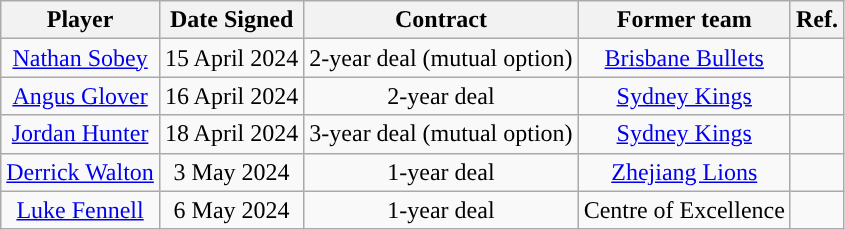<table class="wikitable sortable sortable" style="text-align: center">
<tr>
<th>Player</th>
<th>Date Signed</th>
<th>Contract</th>
<th>Former team</th>
<th>Ref.</th>
</tr>
<tr>
<td><a href='#'>Nathan Sobey</a></td>
<td>15 April 2024</td>
<td>2-year deal (mutual option)</td>
<td><a href='#'>Brisbane Bullets</a></td>
<td></td>
</tr>
<tr>
<td><a href='#'>Angus Glover</a></td>
<td>16 April 2024</td>
<td>2-year deal</td>
<td><a href='#'>Sydney Kings</a></td>
<td></td>
</tr>
<tr>
<td><a href='#'>Jordan Hunter</a></td>
<td>18 April 2024</td>
<td>3-year deal (mutual option)</td>
<td><a href='#'>Sydney Kings</a></td>
<td></td>
</tr>
<tr>
<td><a href='#'>Derrick Walton</a></td>
<td>3 May 2024</td>
<td>1-year deal</td>
<td><a href='#'>Zhejiang Lions</a></td>
<td></td>
</tr>
<tr>
<td><a href='#'>Luke Fennell</a></td>
<td>6 May 2024</td>
<td>1-year deal</td>
<td>Centre of Excellence</td>
<td></td>
</tr>
</table>
